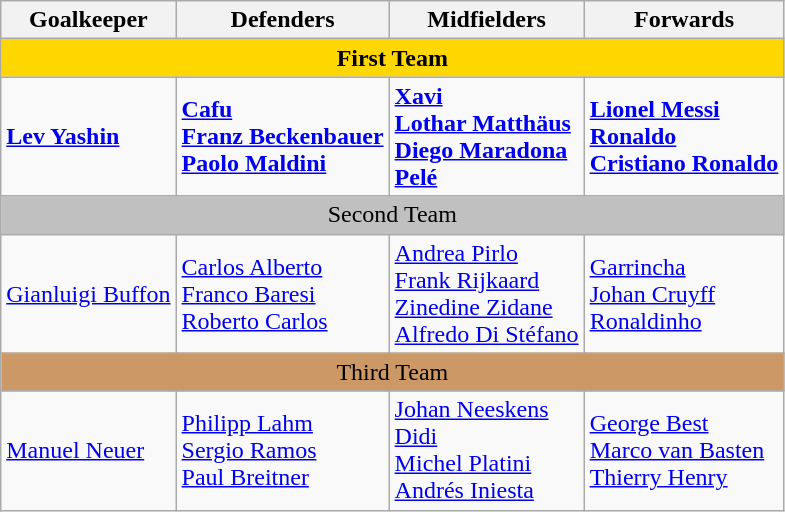<table class="wikitable">
<tr>
<th>Goalkeeper</th>
<th>Defenders</th>
<th>Midfielders</th>
<th>Forwards</th>
</tr>
<tr>
<th colspan="4" style="background-color:gold">First Team</th>
</tr>
<tr>
<td> <strong><a href='#'>Lev Yashin</a></strong></td>
<td> <strong><a href='#'>Cafu</a></strong><br> <strong><a href='#'>Franz Beckenbauer</a></strong><br> <strong><a href='#'>Paolo Maldini</a></strong></td>
<td> <strong><a href='#'>Xavi</a></strong><br> <strong><a href='#'>Lothar Matthäus</a></strong><br> <strong><a href='#'>Diego Maradona</a></strong><br> <strong><a href='#'>Pelé</a></strong></td>
<td> <strong><a href='#'>Lionel Messi</a></strong><br> <strong><a href='#'>Ronaldo</a></strong><br> <strong><a href='#'>Cristiano Ronaldo</a></strong></td>
</tr>
<tr>
<td colspan="4" align="center" style="background-color:silver">Second Team</td>
</tr>
<tr>
<td> <a href='#'>Gianluigi Buffon</a></td>
<td> <a href='#'>Carlos Alberto</a><br> <a href='#'>Franco Baresi</a><br> <a href='#'>Roberto Carlos</a></td>
<td> <a href='#'>Andrea Pirlo</a><br> <a href='#'>Frank Rijkaard</a><br> <a href='#'>Zinedine Zidane</a><br> <a href='#'>Alfredo Di Stéfano</a></td>
<td> <a href='#'>Garrincha</a><br> <a href='#'>Johan Cruyff</a><br> <a href='#'>Ronaldinho</a></td>
</tr>
<tr>
<td colspan="4" align="center" style="background-color:#cc9966">Third Team</td>
</tr>
<tr>
<td> <a href='#'>Manuel Neuer</a></td>
<td> <a href='#'>Philipp Lahm</a><br> <a href='#'>Sergio Ramos</a><br> <a href='#'>Paul Breitner</a></td>
<td> <a href='#'>Johan Neeskens</a><br> <a href='#'>Didi</a><br> <a href='#'>Michel Platini</a><br> <a href='#'>Andrés Iniesta</a></td>
<td> <a href='#'>George Best</a><br> <a href='#'>Marco van Basten</a><br> <a href='#'>Thierry Henry</a></td>
</tr>
</table>
